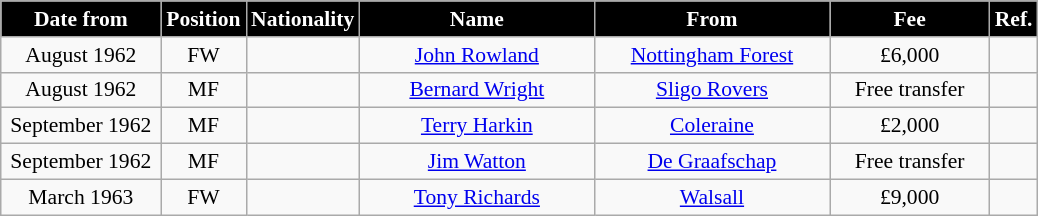<table class="wikitable" style="text-align:center; font-size:90%; ">
<tr>
<th style="background:#000000; color:white; width:100px;">Date from</th>
<th style="background:#000000; color:white; width:50px;">Position</th>
<th style="background:#000000; color:white; width:50px;">Nationality</th>
<th style="background:#000000; color:white; width:150px;">Name</th>
<th style="background:#000000; color:white; width:150px;">From</th>
<th style="background:#000000; color:white; width:100px;">Fee</th>
<th style="background:#000000; color:white; width:25px;">Ref.</th>
</tr>
<tr>
<td>August 1962</td>
<td>FW</td>
<td></td>
<td><a href='#'>John Rowland</a></td>
<td><a href='#'>Nottingham Forest</a></td>
<td>£6,000</td>
<td></td>
</tr>
<tr>
<td>August 1962</td>
<td>MF</td>
<td></td>
<td><a href='#'>Bernard Wright</a></td>
<td> <a href='#'>Sligo Rovers</a></td>
<td>Free transfer</td>
<td></td>
</tr>
<tr>
<td>September 1962</td>
<td>MF</td>
<td></td>
<td><a href='#'>Terry Harkin</a></td>
<td> <a href='#'>Coleraine</a></td>
<td>£2,000</td>
<td></td>
</tr>
<tr>
<td>September 1962</td>
<td>MF</td>
<td></td>
<td><a href='#'>Jim Watton</a></td>
<td> <a href='#'>De Graafschap</a></td>
<td>Free transfer</td>
<td></td>
</tr>
<tr>
<td>March 1963</td>
<td>FW</td>
<td></td>
<td><a href='#'>Tony Richards</a></td>
<td><a href='#'>Walsall</a></td>
<td>£9,000</td>
<td></td>
</tr>
</table>
